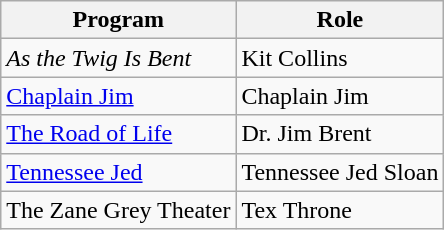<table class="wikitable">
<tr>
<th>Program</th>
<th>Role</th>
</tr>
<tr>
<td><em>As the Twig Is Bent</td>
<td>Kit Collins</td>
</tr>
<tr>
<td></em><a href='#'>Chaplain Jim</a><em></td>
<td>Chaplain Jim</td>
</tr>
<tr>
<td></em><a href='#'>The Road of Life</a><em></td>
<td>Dr. Jim Brent</td>
</tr>
<tr>
<td></em><a href='#'>Tennessee Jed</a><em></td>
<td>Tennessee Jed Sloan</td>
</tr>
<tr>
<td></em>The Zane Grey Theater<em></td>
<td>Tex Throne</td>
</tr>
</table>
